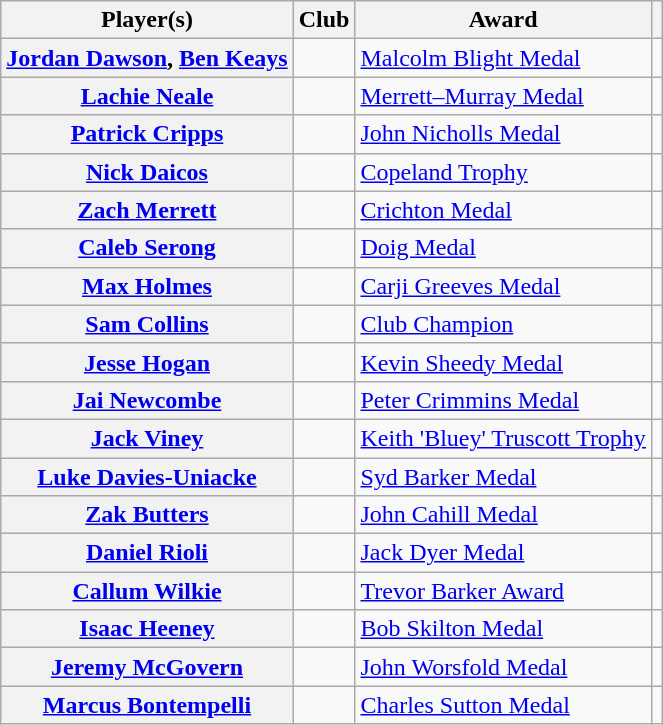<table class="wikitable plainrowheaders">
<tr>
<th>Player(s)</th>
<th>Club</th>
<th>Award</th>
<th></th>
</tr>
<tr>
<th scope=row><a href='#'>Jordan Dawson</a>, <a href='#'>Ben Keays</a></th>
<td></td>
<td><a href='#'>Malcolm Blight Medal</a></td>
<td align=center></td>
</tr>
<tr>
<th scope=row><a href='#'>Lachie Neale</a></th>
<td></td>
<td><a href='#'>Merrett–Murray Medal</a></td>
<td align=center></td>
</tr>
<tr>
<th scope=row><a href='#'>Patrick Cripps</a></th>
<td></td>
<td><a href='#'>John Nicholls Medal</a></td>
<td align=center></td>
</tr>
<tr>
<th scope=row><a href='#'>Nick Daicos</a></th>
<td></td>
<td><a href='#'>Copeland Trophy</a></td>
<td align=center></td>
</tr>
<tr>
<th scope=row><a href='#'>Zach Merrett</a></th>
<td></td>
<td><a href='#'>Crichton Medal</a></td>
<td align=center></td>
</tr>
<tr>
<th scope=row><a href='#'>Caleb Serong</a></th>
<td></td>
<td><a href='#'>Doig Medal</a></td>
<td align=center></td>
</tr>
<tr>
<th scope=row><a href='#'>Max Holmes</a></th>
<td></td>
<td><a href='#'>Carji Greeves Medal</a></td>
<td align=center></td>
</tr>
<tr>
<th scope=row><a href='#'>Sam Collins</a></th>
<td></td>
<td><a href='#'>Club Champion</a></td>
<td align=center></td>
</tr>
<tr>
<th scope=row><a href='#'>Jesse Hogan</a></th>
<td></td>
<td><a href='#'>Kevin Sheedy Medal</a></td>
<td align=center></td>
</tr>
<tr>
<th scope=row><a href='#'>Jai Newcombe</a></th>
<td></td>
<td><a href='#'>Peter Crimmins Medal</a></td>
<td align=center></td>
</tr>
<tr>
<th scope=row><a href='#'>Jack Viney</a></th>
<td></td>
<td><a href='#'>Keith 'Bluey' Truscott Trophy</a></td>
<td align=center></td>
</tr>
<tr>
<th scope=row><a href='#'>Luke Davies-Uniacke</a></th>
<td></td>
<td><a href='#'>Syd Barker Medal</a></td>
<td align=center></td>
</tr>
<tr>
<th scope=row><a href='#'>Zak Butters</a></th>
<td></td>
<td><a href='#'>John Cahill Medal</a></td>
<td align=center></td>
</tr>
<tr>
<th scope=row><a href='#'>Daniel Rioli</a></th>
<td></td>
<td><a href='#'>Jack Dyer Medal</a></td>
<td align=center></td>
</tr>
<tr>
<th scope=row><a href='#'>Callum Wilkie</a></th>
<td></td>
<td><a href='#'>Trevor Barker Award</a></td>
<td align=center></td>
</tr>
<tr>
<th scope=row><a href='#'>Isaac Heeney</a></th>
<td></td>
<td><a href='#'>Bob Skilton Medal</a></td>
<td align=center></td>
</tr>
<tr>
<th scope=row><a href='#'>Jeremy McGovern</a></th>
<td></td>
<td><a href='#'>John Worsfold Medal</a></td>
<td align=center></td>
</tr>
<tr>
<th scope=row><a href='#'>Marcus Bontempelli</a></th>
<td></td>
<td><a href='#'>Charles Sutton Medal</a></td>
<td align=center></td>
</tr>
</table>
